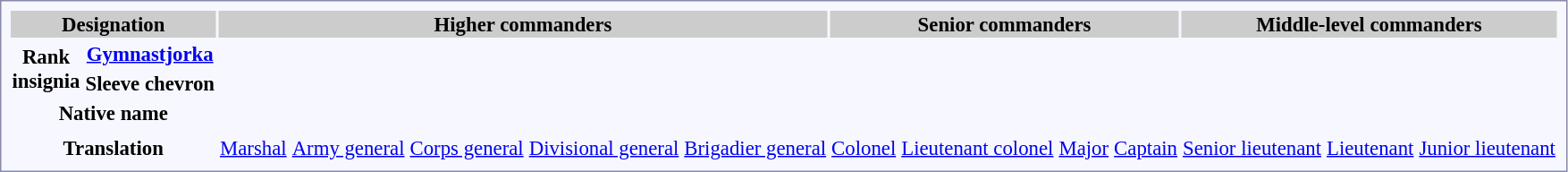<table style="border:1px solid #8888aa; background-color:#f7f8ff; padding:5px; font-size:95%; margin: 0px 12px 12px 0px;">
<tr bgcolor="#CCCCCC">
<th colspan=2>Designation</th>
<th colspan=5><strong>Higher commanders</strong></th>
<th colspan=4><strong>Senior commanders</strong></th>
<th colspan=3><strong>Middle-level commanders</strong></th>
</tr>
<tr align="center">
<th rowspan=2>Rank<br>insignia</th>
<th><a href='#'>Gymnastjorka</a></th>
<td></td>
<td></td>
<td></td>
<td></td>
<td></td>
<td></td>
<td></td>
<td></td>
<td></td>
<td></td>
<td></td>
<td></td>
</tr>
<tr align="center">
<th>Sleeve chevron</th>
<td></td>
<td></td>
<td></td>
<td></td>
<td></td>
<td></td>
<td></td>
<td></td>
<td></td>
<td></td>
<td></td>
<td></td>
</tr>
<tr style="text-align:center;">
<th colspan=2>Native name</th>
<td><br></td>
<td><br></td>
<td><br></td>
<td><br></td>
<td><br></td>
<td><br></td>
<td><br></td>
<td><br></td>
<td><br></td>
<td><br></td>
<td><br></td>
<td><br></td>
</tr>
<tr style="text-align:center;">
<th colspan=14></th>
</tr>
<tr style="text-align:center;">
<th colspan=2>Translation</th>
<td><a href='#'>Marshal</a></td>
<td><a href='#'>Army general</a></td>
<td><a href='#'>Corps general</a></td>
<td><a href='#'>Divisional general</a></td>
<td><a href='#'>Brigadier general</a></td>
<td><a href='#'>Colonel</a></td>
<td><a href='#'>Lieutenant colonel</a></td>
<td><a href='#'>Major</a></td>
<td><a href='#'>Captain</a></td>
<td><a href='#'>Senior lieutenant</a></td>
<td><a href='#'>Lieutenant</a></td>
<td><a href='#'>Junior lieutenant</a></td>
</tr>
</table>
